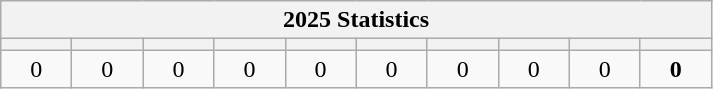<table class="wikitable" style="text-align: center;">
<tr>
<th colspan=10><strong>2025 Statistics</strong></th>
</tr>
<tr>
<th style="width: 40px;"></th>
<th style="width: 40px;"></th>
<th style="width: 40px;"></th>
<th style="width: 40px;"></th>
<th style="width: 40px;"></th>
<th style="width: 40px;"></th>
<th style="width: 40px;"></th>
<th style="width: 40px;"></th>
<th style="width: 40px;"></th>
<th style="width: 40px;"></th>
</tr>
<tr>
<td>0</td>
<td>0</td>
<td>0</td>
<td>0</td>
<td>0</td>
<td>0</td>
<td>0</td>
<td>0</td>
<td>0</td>
<td><strong>0</strong></td>
</tr>
</table>
